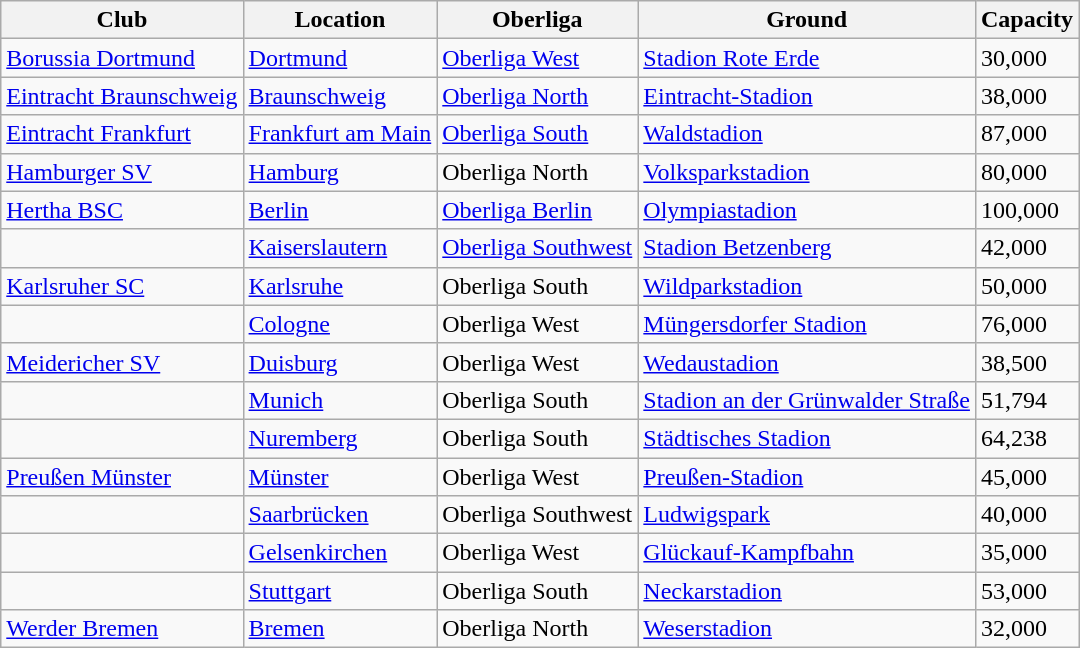<table class="wikitable sortable">
<tr>
<th>Club</th>
<th>Location</th>
<th>Oberliga</th>
<th>Ground</th>
<th>Capacity</th>
</tr>
<tr>
<td><a href='#'>Borussia Dortmund</a></td>
<td><a href='#'>Dortmund</a></td>
<td><a href='#'>Oberliga West</a></td>
<td><a href='#'>Stadion Rote Erde</a></td>
<td>30,000</td>
</tr>
<tr>
<td><a href='#'>Eintracht Braunschweig</a></td>
<td><a href='#'>Braunschweig</a></td>
<td><a href='#'>Oberliga North</a></td>
<td><a href='#'>Eintracht-Stadion</a></td>
<td>38,000</td>
</tr>
<tr>
<td><a href='#'>Eintracht Frankfurt</a></td>
<td><a href='#'>Frankfurt am Main</a></td>
<td><a href='#'>Oberliga South</a></td>
<td><a href='#'>Waldstadion</a></td>
<td>87,000</td>
</tr>
<tr>
<td><a href='#'>Hamburger SV</a></td>
<td><a href='#'>Hamburg</a></td>
<td>Oberliga North</td>
<td><a href='#'>Volksparkstadion</a></td>
<td>80,000</td>
</tr>
<tr>
<td><a href='#'>Hertha BSC</a></td>
<td><a href='#'>Berlin</a></td>
<td><a href='#'>Oberliga Berlin</a></td>
<td><a href='#'>Olympiastadion</a></td>
<td>100,000</td>
</tr>
<tr>
<td></td>
<td><a href='#'>Kaiserslautern</a></td>
<td><a href='#'>Oberliga Southwest</a></td>
<td><a href='#'>Stadion Betzenberg</a></td>
<td>42,000</td>
</tr>
<tr>
<td><a href='#'>Karlsruher SC</a></td>
<td><a href='#'>Karlsruhe</a></td>
<td>Oberliga South</td>
<td><a href='#'>Wildparkstadion</a></td>
<td>50,000</td>
</tr>
<tr>
<td></td>
<td><a href='#'>Cologne</a></td>
<td>Oberliga West</td>
<td><a href='#'>Müngersdorfer Stadion</a></td>
<td>76,000</td>
</tr>
<tr>
<td><a href='#'>Meidericher SV</a></td>
<td><a href='#'>Duisburg</a></td>
<td>Oberliga West</td>
<td><a href='#'>Wedaustadion</a></td>
<td>38,500</td>
</tr>
<tr>
<td></td>
<td><a href='#'>Munich</a></td>
<td>Oberliga South</td>
<td><a href='#'>Stadion an der Grünwalder Straße</a></td>
<td>51,794</td>
</tr>
<tr>
<td></td>
<td><a href='#'>Nuremberg</a></td>
<td>Oberliga South</td>
<td><a href='#'>Städtisches Stadion</a></td>
<td>64,238</td>
</tr>
<tr>
<td><a href='#'>Preußen Münster</a></td>
<td><a href='#'>Münster</a></td>
<td>Oberliga West</td>
<td><a href='#'>Preußen-Stadion</a></td>
<td>45,000</td>
</tr>
<tr>
<td></td>
<td><a href='#'>Saarbrücken</a></td>
<td>Oberliga Southwest</td>
<td><a href='#'>Ludwigspark</a></td>
<td>40,000</td>
</tr>
<tr>
<td></td>
<td><a href='#'>Gelsenkirchen</a></td>
<td>Oberliga West</td>
<td><a href='#'>Glückauf-Kampfbahn</a></td>
<td>35,000</td>
</tr>
<tr>
<td></td>
<td><a href='#'>Stuttgart</a></td>
<td>Oberliga South</td>
<td><a href='#'>Neckarstadion</a></td>
<td>53,000</td>
</tr>
<tr>
<td><a href='#'>Werder Bremen</a></td>
<td><a href='#'>Bremen</a></td>
<td>Oberliga North</td>
<td><a href='#'>Weserstadion</a></td>
<td>32,000</td>
</tr>
</table>
